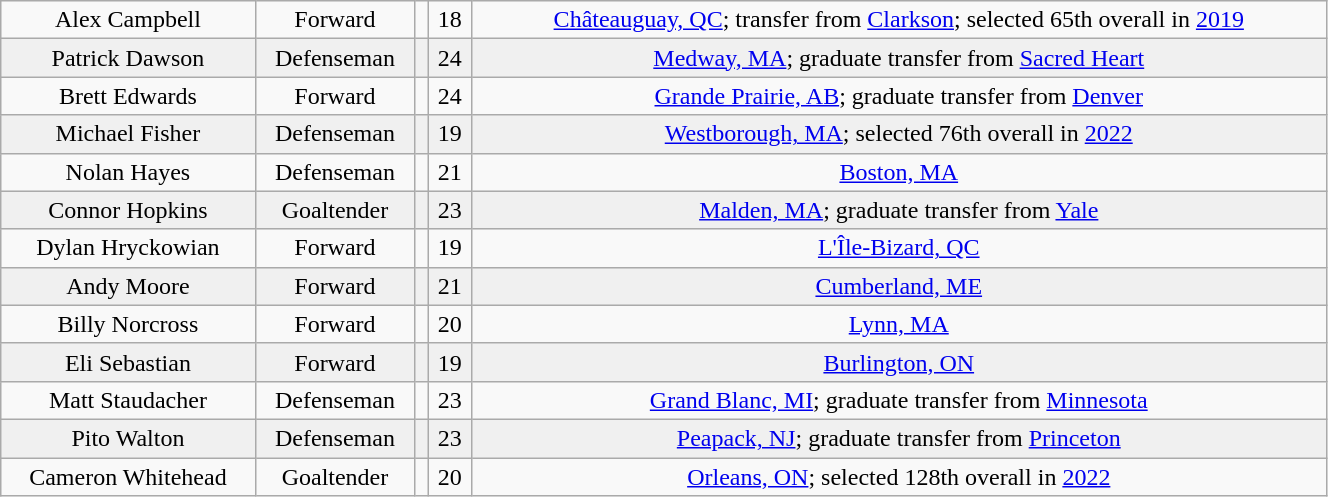<table class="wikitable" width="70%">
<tr align="center" bgcolor="">
<td>Alex Campbell</td>
<td>Forward</td>
<td></td>
<td>18</td>
<td><a href='#'>Châteauguay, QC</a>; transfer from <a href='#'>Clarkson</a>; selected 65th overall in <a href='#'>2019</a></td>
</tr>
<tr align="center" bgcolor="f0f0f0">
<td>Patrick Dawson</td>
<td>Defenseman</td>
<td></td>
<td>24</td>
<td><a href='#'>Medway, MA</a>; graduate transfer from <a href='#'>Sacred Heart</a></td>
</tr>
<tr align="center" bgcolor="">
<td>Brett Edwards</td>
<td>Forward</td>
<td></td>
<td>24</td>
<td><a href='#'>Grande Prairie, AB</a>; graduate transfer from <a href='#'>Denver</a></td>
</tr>
<tr align="center" bgcolor="f0f0f0">
<td>Michael Fisher</td>
<td>Defenseman</td>
<td></td>
<td>19</td>
<td><a href='#'>Westborough, MA</a>; selected 76th overall in <a href='#'>2022</a></td>
</tr>
<tr align="center" bgcolor="">
<td>Nolan Hayes</td>
<td>Defenseman</td>
<td></td>
<td>21</td>
<td><a href='#'>Boston, MA</a></td>
</tr>
<tr align="center" bgcolor="f0f0f0">
<td>Connor Hopkins</td>
<td>Goaltender</td>
<td></td>
<td>23</td>
<td><a href='#'>Malden, MA</a>; graduate transfer from <a href='#'>Yale</a></td>
</tr>
<tr align="center" bgcolor="">
<td>Dylan Hryckowian</td>
<td>Forward</td>
<td></td>
<td>19</td>
<td><a href='#'>L'Île-Bizard, QC</a></td>
</tr>
<tr align="center" bgcolor="f0f0f0">
<td>Andy Moore</td>
<td>Forward</td>
<td></td>
<td>21</td>
<td><a href='#'>Cumberland, ME</a></td>
</tr>
<tr align="center" bgcolor="">
<td>Billy Norcross</td>
<td>Forward</td>
<td></td>
<td>20</td>
<td><a href='#'>Lynn, MA</a></td>
</tr>
<tr align="center" bgcolor="f0f0f0">
<td>Eli Sebastian</td>
<td>Forward</td>
<td></td>
<td>19</td>
<td><a href='#'>Burlington, ON</a></td>
</tr>
<tr align="center" bgcolor="">
<td>Matt Staudacher</td>
<td>Defenseman</td>
<td></td>
<td>23</td>
<td><a href='#'>Grand Blanc, MI</a>; graduate transfer from <a href='#'>Minnesota</a></td>
</tr>
<tr align="center" bgcolor="f0f0f0">
<td>Pito Walton</td>
<td>Defenseman</td>
<td></td>
<td>23</td>
<td><a href='#'>Peapack, NJ</a>; graduate transfer from <a href='#'>Princeton</a></td>
</tr>
<tr align="center" bgcolor="">
<td>Cameron Whitehead</td>
<td>Goaltender</td>
<td></td>
<td>20</td>
<td><a href='#'>Orleans, ON</a>; selected 128th overall in <a href='#'>2022</a></td>
</tr>
</table>
